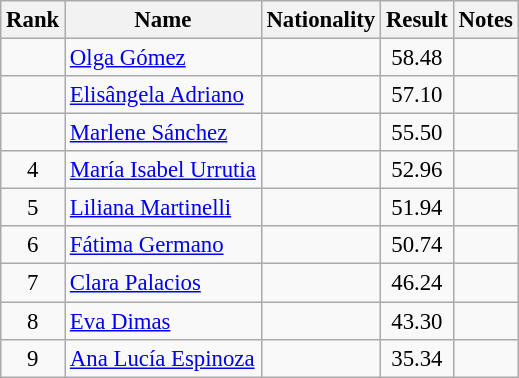<table class="wikitable sortable" style="text-align:center;font-size:95%">
<tr>
<th>Rank</th>
<th>Name</th>
<th>Nationality</th>
<th>Result</th>
<th>Notes</th>
</tr>
<tr>
<td></td>
<td align=left><a href='#'>Olga Gómez</a></td>
<td align=left></td>
<td>58.48</td>
<td></td>
</tr>
<tr>
<td></td>
<td align=left><a href='#'>Elisângela Adriano</a></td>
<td align=left></td>
<td>57.10</td>
<td></td>
</tr>
<tr>
<td></td>
<td align=left><a href='#'>Marlene Sánchez</a></td>
<td align=left></td>
<td>55.50</td>
<td></td>
</tr>
<tr>
<td>4</td>
<td align=left><a href='#'>María Isabel Urrutia</a></td>
<td align=left></td>
<td>52.96</td>
<td></td>
</tr>
<tr>
<td>5</td>
<td align=left><a href='#'>Liliana Martinelli</a></td>
<td align=left></td>
<td>51.94</td>
<td></td>
</tr>
<tr>
<td>6</td>
<td align=left><a href='#'>Fátima Germano</a></td>
<td align=left></td>
<td>50.74</td>
<td></td>
</tr>
<tr>
<td>7</td>
<td align=left><a href='#'>Clara Palacios</a></td>
<td align=left></td>
<td>46.24</td>
<td></td>
</tr>
<tr>
<td>8</td>
<td align=left><a href='#'>Eva Dimas</a></td>
<td align=left></td>
<td>43.30</td>
<td></td>
</tr>
<tr>
<td>9</td>
<td align=left><a href='#'>Ana Lucía Espinoza</a></td>
<td align=left></td>
<td>35.34</td>
<td></td>
</tr>
</table>
